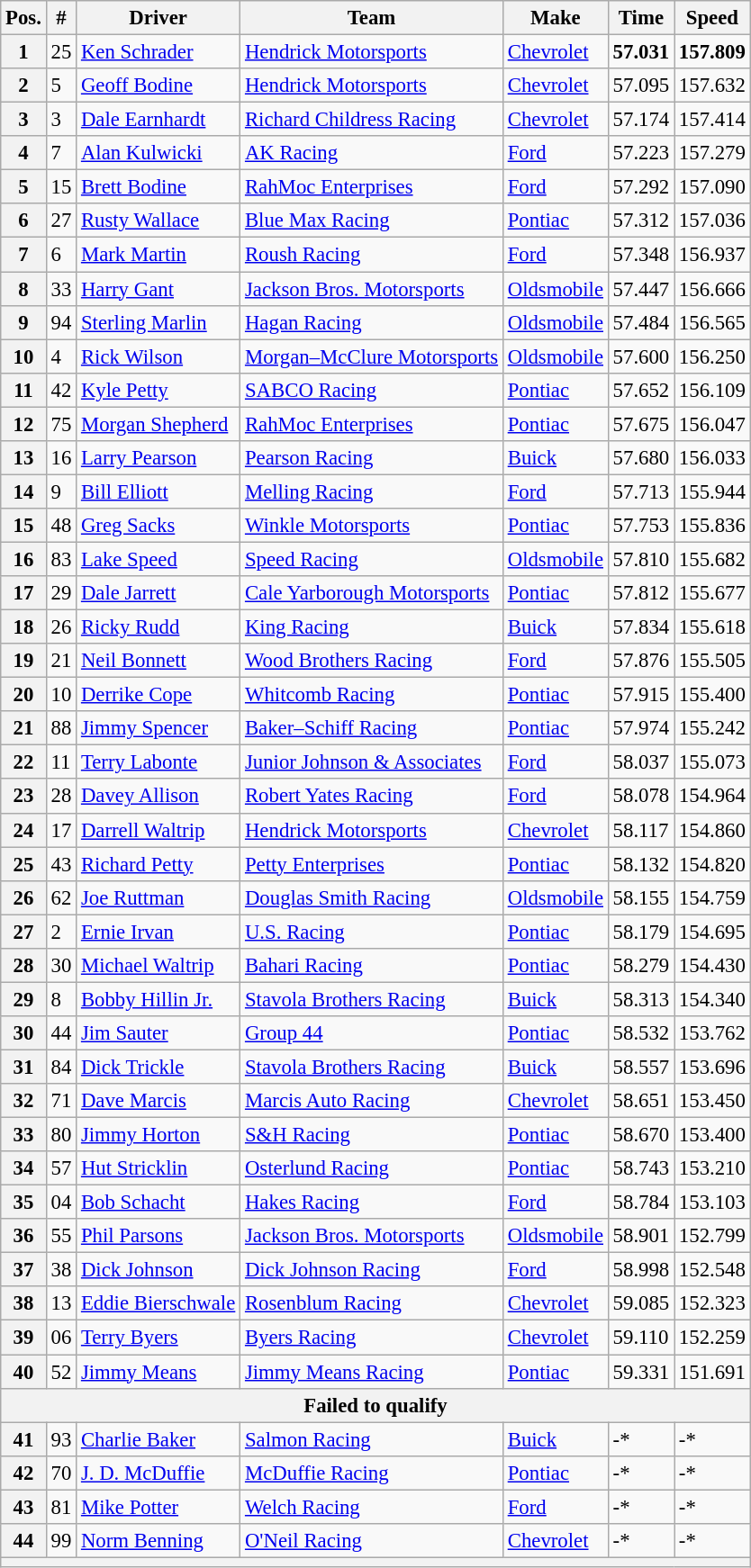<table class="wikitable" style="font-size:95%">
<tr>
<th>Pos.</th>
<th>#</th>
<th>Driver</th>
<th>Team</th>
<th>Make</th>
<th>Time</th>
<th>Speed</th>
</tr>
<tr>
<th>1</th>
<td>25</td>
<td><a href='#'>Ken Schrader</a></td>
<td><a href='#'>Hendrick Motorsports</a></td>
<td><a href='#'>Chevrolet</a></td>
<td><strong>57.031</strong></td>
<td><strong>157.809</strong></td>
</tr>
<tr>
<th>2</th>
<td>5</td>
<td><a href='#'>Geoff Bodine</a></td>
<td><a href='#'>Hendrick Motorsports</a></td>
<td><a href='#'>Chevrolet</a></td>
<td>57.095</td>
<td>157.632</td>
</tr>
<tr>
<th>3</th>
<td>3</td>
<td><a href='#'>Dale Earnhardt</a></td>
<td><a href='#'>Richard Childress Racing</a></td>
<td><a href='#'>Chevrolet</a></td>
<td>57.174</td>
<td>157.414</td>
</tr>
<tr>
<th>4</th>
<td>7</td>
<td><a href='#'>Alan Kulwicki</a></td>
<td><a href='#'>AK Racing</a></td>
<td><a href='#'>Ford</a></td>
<td>57.223</td>
<td>157.279</td>
</tr>
<tr>
<th>5</th>
<td>15</td>
<td><a href='#'>Brett Bodine</a></td>
<td><a href='#'>RahMoc Enterprises</a></td>
<td><a href='#'>Ford</a></td>
<td>57.292</td>
<td>157.090</td>
</tr>
<tr>
<th>6</th>
<td>27</td>
<td><a href='#'>Rusty Wallace</a></td>
<td><a href='#'>Blue Max Racing</a></td>
<td><a href='#'>Pontiac</a></td>
<td>57.312</td>
<td>157.036</td>
</tr>
<tr>
<th>7</th>
<td>6</td>
<td><a href='#'>Mark Martin</a></td>
<td><a href='#'>Roush Racing</a></td>
<td><a href='#'>Ford</a></td>
<td>57.348</td>
<td>156.937</td>
</tr>
<tr>
<th>8</th>
<td>33</td>
<td><a href='#'>Harry Gant</a></td>
<td><a href='#'>Jackson Bros. Motorsports</a></td>
<td><a href='#'>Oldsmobile</a></td>
<td>57.447</td>
<td>156.666</td>
</tr>
<tr>
<th>9</th>
<td>94</td>
<td><a href='#'>Sterling Marlin</a></td>
<td><a href='#'>Hagan Racing</a></td>
<td><a href='#'>Oldsmobile</a></td>
<td>57.484</td>
<td>156.565</td>
</tr>
<tr>
<th>10</th>
<td>4</td>
<td><a href='#'>Rick Wilson</a></td>
<td><a href='#'>Morgan–McClure Motorsports</a></td>
<td><a href='#'>Oldsmobile</a></td>
<td>57.600</td>
<td>156.250</td>
</tr>
<tr>
<th>11</th>
<td>42</td>
<td><a href='#'>Kyle Petty</a></td>
<td><a href='#'>SABCO Racing</a></td>
<td><a href='#'>Pontiac</a></td>
<td>57.652</td>
<td>156.109</td>
</tr>
<tr>
<th>12</th>
<td>75</td>
<td><a href='#'>Morgan Shepherd</a></td>
<td><a href='#'>RahMoc Enterprises</a></td>
<td><a href='#'>Pontiac</a></td>
<td>57.675</td>
<td>156.047</td>
</tr>
<tr>
<th>13</th>
<td>16</td>
<td><a href='#'>Larry Pearson</a></td>
<td><a href='#'>Pearson Racing</a></td>
<td><a href='#'>Buick</a></td>
<td>57.680</td>
<td>156.033</td>
</tr>
<tr>
<th>14</th>
<td>9</td>
<td><a href='#'>Bill Elliott</a></td>
<td><a href='#'>Melling Racing</a></td>
<td><a href='#'>Ford</a></td>
<td>57.713</td>
<td>155.944</td>
</tr>
<tr>
<th>15</th>
<td>48</td>
<td><a href='#'>Greg Sacks</a></td>
<td><a href='#'>Winkle Motorsports</a></td>
<td><a href='#'>Pontiac</a></td>
<td>57.753</td>
<td>155.836</td>
</tr>
<tr>
<th>16</th>
<td>83</td>
<td><a href='#'>Lake Speed</a></td>
<td><a href='#'>Speed Racing</a></td>
<td><a href='#'>Oldsmobile</a></td>
<td>57.810</td>
<td>155.682</td>
</tr>
<tr>
<th>17</th>
<td>29</td>
<td><a href='#'>Dale Jarrett</a></td>
<td><a href='#'>Cale Yarborough Motorsports</a></td>
<td><a href='#'>Pontiac</a></td>
<td>57.812</td>
<td>155.677</td>
</tr>
<tr>
<th>18</th>
<td>26</td>
<td><a href='#'>Ricky Rudd</a></td>
<td><a href='#'>King Racing</a></td>
<td><a href='#'>Buick</a></td>
<td>57.834</td>
<td>155.618</td>
</tr>
<tr>
<th>19</th>
<td>21</td>
<td><a href='#'>Neil Bonnett</a></td>
<td><a href='#'>Wood Brothers Racing</a></td>
<td><a href='#'>Ford</a></td>
<td>57.876</td>
<td>155.505</td>
</tr>
<tr>
<th>20</th>
<td>10</td>
<td><a href='#'>Derrike Cope</a></td>
<td><a href='#'>Whitcomb Racing</a></td>
<td><a href='#'>Pontiac</a></td>
<td>57.915</td>
<td>155.400</td>
</tr>
<tr>
<th>21</th>
<td>88</td>
<td><a href='#'>Jimmy Spencer</a></td>
<td><a href='#'>Baker–Schiff Racing</a></td>
<td><a href='#'>Pontiac</a></td>
<td>57.974</td>
<td>155.242</td>
</tr>
<tr>
<th>22</th>
<td>11</td>
<td><a href='#'>Terry Labonte</a></td>
<td><a href='#'>Junior Johnson & Associates</a></td>
<td><a href='#'>Ford</a></td>
<td>58.037</td>
<td>155.073</td>
</tr>
<tr>
<th>23</th>
<td>28</td>
<td><a href='#'>Davey Allison</a></td>
<td><a href='#'>Robert Yates Racing</a></td>
<td><a href='#'>Ford</a></td>
<td>58.078</td>
<td>154.964</td>
</tr>
<tr>
<th>24</th>
<td>17</td>
<td><a href='#'>Darrell Waltrip</a></td>
<td><a href='#'>Hendrick Motorsports</a></td>
<td><a href='#'>Chevrolet</a></td>
<td>58.117</td>
<td>154.860</td>
</tr>
<tr>
<th>25</th>
<td>43</td>
<td><a href='#'>Richard Petty</a></td>
<td><a href='#'>Petty Enterprises</a></td>
<td><a href='#'>Pontiac</a></td>
<td>58.132</td>
<td>154.820</td>
</tr>
<tr>
<th>26</th>
<td>62</td>
<td><a href='#'>Joe Ruttman</a></td>
<td><a href='#'>Douglas Smith Racing</a></td>
<td><a href='#'>Oldsmobile</a></td>
<td>58.155</td>
<td>154.759</td>
</tr>
<tr>
<th>27</th>
<td>2</td>
<td><a href='#'>Ernie Irvan</a></td>
<td><a href='#'>U.S. Racing</a></td>
<td><a href='#'>Pontiac</a></td>
<td>58.179</td>
<td>154.695</td>
</tr>
<tr>
<th>28</th>
<td>30</td>
<td><a href='#'>Michael Waltrip</a></td>
<td><a href='#'>Bahari Racing</a></td>
<td><a href='#'>Pontiac</a></td>
<td>58.279</td>
<td>154.430</td>
</tr>
<tr>
<th>29</th>
<td>8</td>
<td><a href='#'>Bobby Hillin Jr.</a></td>
<td><a href='#'>Stavola Brothers Racing</a></td>
<td><a href='#'>Buick</a></td>
<td>58.313</td>
<td>154.340</td>
</tr>
<tr>
<th>30</th>
<td>44</td>
<td><a href='#'>Jim Sauter</a></td>
<td><a href='#'>Group 44</a></td>
<td><a href='#'>Pontiac</a></td>
<td>58.532</td>
<td>153.762</td>
</tr>
<tr>
<th>31</th>
<td>84</td>
<td><a href='#'>Dick Trickle</a></td>
<td><a href='#'>Stavola Brothers Racing</a></td>
<td><a href='#'>Buick</a></td>
<td>58.557</td>
<td>153.696</td>
</tr>
<tr>
<th>32</th>
<td>71</td>
<td><a href='#'>Dave Marcis</a></td>
<td><a href='#'>Marcis Auto Racing</a></td>
<td><a href='#'>Chevrolet</a></td>
<td>58.651</td>
<td>153.450</td>
</tr>
<tr>
<th>33</th>
<td>80</td>
<td><a href='#'>Jimmy Horton</a></td>
<td><a href='#'>S&H Racing</a></td>
<td><a href='#'>Pontiac</a></td>
<td>58.670</td>
<td>153.400</td>
</tr>
<tr>
<th>34</th>
<td>57</td>
<td><a href='#'>Hut Stricklin</a></td>
<td><a href='#'>Osterlund Racing</a></td>
<td><a href='#'>Pontiac</a></td>
<td>58.743</td>
<td>153.210</td>
</tr>
<tr>
<th>35</th>
<td>04</td>
<td><a href='#'>Bob Schacht</a></td>
<td><a href='#'>Hakes Racing</a></td>
<td><a href='#'>Ford</a></td>
<td>58.784</td>
<td>153.103</td>
</tr>
<tr>
<th>36</th>
<td>55</td>
<td><a href='#'>Phil Parsons</a></td>
<td><a href='#'>Jackson Bros. Motorsports</a></td>
<td><a href='#'>Oldsmobile</a></td>
<td>58.901</td>
<td>152.799</td>
</tr>
<tr>
<th>37</th>
<td>38</td>
<td><a href='#'>Dick Johnson</a></td>
<td><a href='#'>Dick Johnson Racing</a></td>
<td><a href='#'>Ford</a></td>
<td>58.998</td>
<td>152.548</td>
</tr>
<tr>
<th>38</th>
<td>13</td>
<td><a href='#'>Eddie Bierschwale</a></td>
<td><a href='#'>Rosenblum Racing</a></td>
<td><a href='#'>Chevrolet</a></td>
<td>59.085</td>
<td>152.323</td>
</tr>
<tr>
<th>39</th>
<td>06</td>
<td><a href='#'>Terry Byers</a></td>
<td><a href='#'>Byers Racing</a></td>
<td><a href='#'>Chevrolet</a></td>
<td>59.110</td>
<td>152.259</td>
</tr>
<tr>
<th>40</th>
<td>52</td>
<td><a href='#'>Jimmy Means</a></td>
<td><a href='#'>Jimmy Means Racing</a></td>
<td><a href='#'>Pontiac</a></td>
<td>59.331</td>
<td>151.691</td>
</tr>
<tr>
<th colspan="7">Failed to qualify</th>
</tr>
<tr>
<th>41</th>
<td>93</td>
<td><a href='#'>Charlie Baker</a></td>
<td><a href='#'>Salmon Racing</a></td>
<td><a href='#'>Buick</a></td>
<td>-*</td>
<td>-*</td>
</tr>
<tr>
<th>42</th>
<td>70</td>
<td><a href='#'>J. D. McDuffie</a></td>
<td><a href='#'>McDuffie Racing</a></td>
<td><a href='#'>Pontiac</a></td>
<td>-*</td>
<td>-*</td>
</tr>
<tr>
<th>43</th>
<td>81</td>
<td><a href='#'>Mike Potter</a></td>
<td><a href='#'>Welch Racing</a></td>
<td><a href='#'>Ford</a></td>
<td>-*</td>
<td>-*</td>
</tr>
<tr>
<th>44</th>
<td>99</td>
<td><a href='#'>Norm Benning</a></td>
<td><a href='#'>O'Neil Racing</a></td>
<td><a href='#'>Chevrolet</a></td>
<td>-*</td>
<td>-*</td>
</tr>
<tr>
<th colspan="7"></th>
</tr>
</table>
